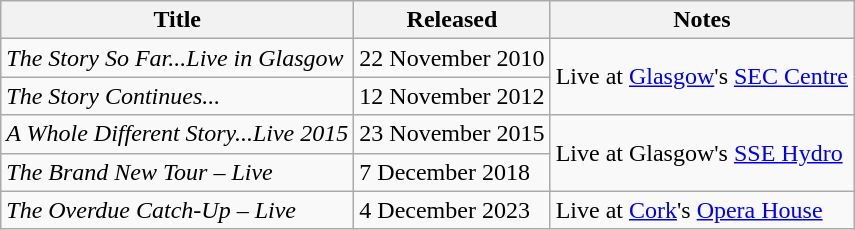<table class="wikitable">
<tr>
<th>Title</th>
<th>Released</th>
<th>Notes</th>
</tr>
<tr>
<td><em>The Story So Far...Live in Glasgow</em></td>
<td>22 November 2010</td>
<td rowspan="2">Live at <a href='#'>Glasgow</a>'s <a href='#'>SEC Centre</a></td>
</tr>
<tr>
<td><em>The Story Continues...</em></td>
<td>12 November 2012</td>
</tr>
<tr>
<td><em>A Whole Different Story...Live 2015</em></td>
<td>23 November 2015</td>
<td rowspan="2">Live at Glasgow's <a href='#'>SSE Hydro</a></td>
</tr>
<tr>
<td><em>The Brand New Tour – Live</em></td>
<td>7 December 2018</td>
</tr>
<tr>
<td><em>The Overdue Catch-Up – Live</em></td>
<td>4 December 2023</td>
<td>Live at <a href='#'>Cork</a>'s <a href='#'>Opera House</a></td>
</tr>
</table>
